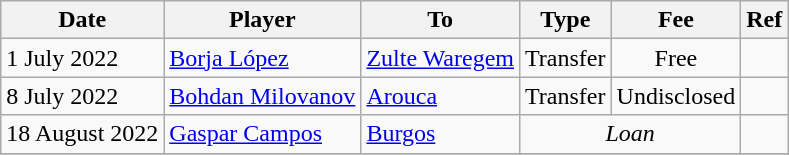<table class="wikitable">
<tr>
<th>Date</th>
<th>Player</th>
<th>To</th>
<th>Type</th>
<th>Fee</th>
<th>Ref</th>
</tr>
<tr>
<td>1 July 2022</td>
<td> <a href='#'>Borja López</a></td>
<td> <a href='#'>Zulte Waregem</a></td>
<td align=center>Transfer</td>
<td align=center>Free</td>
<td align=center></td>
</tr>
<tr>
<td>8 July 2022</td>
<td> <a href='#'>Bohdan Milovanov</a></td>
<td> <a href='#'>Arouca</a></td>
<td align=center>Transfer</td>
<td align=center>Undisclosed</td>
<td align=center></td>
</tr>
<tr>
<td>18 August 2022</td>
<td> <a href='#'>Gaspar Campos</a></td>
<td><a href='#'>Burgos</a></td>
<td colspan=2 align=center><em>Loan</em></td>
<td align=center></td>
</tr>
<tr>
</tr>
</table>
